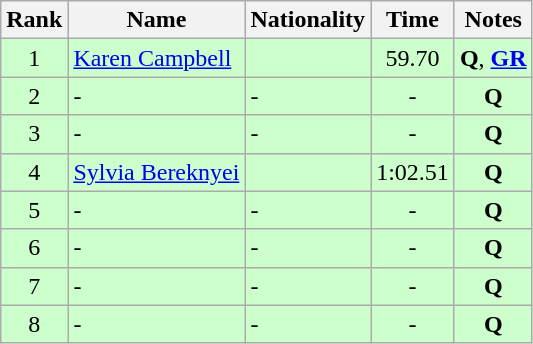<table class="wikitable sortable" style="text-align:center">
<tr>
<th>Rank</th>
<th>Name</th>
<th>Nationality</th>
<th>Time</th>
<th>Notes</th>
</tr>
<tr bgcolor=ccffcc>
<td>1</td>
<td align=left><a href='#'>Karen Campbell</a></td>
<td align=left></td>
<td>59.70</td>
<td><strong>Q</strong>, <strong><a href='#'>GR</a></strong></td>
</tr>
<tr bgcolor=ccffcc>
<td>2</td>
<td align=left>-</td>
<td align=left>-</td>
<td>-</td>
<td><strong>Q</strong></td>
</tr>
<tr bgcolor=ccffcc>
<td>3</td>
<td align=left>-</td>
<td align=left>-</td>
<td>-</td>
<td><strong>Q</strong></td>
</tr>
<tr bgcolor=ccffcc>
<td>4</td>
<td align=left><a href='#'>Sylvia Bereknyei</a></td>
<td align=left></td>
<td>1:02.51</td>
<td><strong>Q</strong></td>
</tr>
<tr bgcolor=ccffcc>
<td>5</td>
<td align=left>-</td>
<td align=left>-</td>
<td>-</td>
<td><strong>Q</strong></td>
</tr>
<tr bgcolor=ccffcc>
<td>6</td>
<td align=left>-</td>
<td align=left>-</td>
<td>-</td>
<td><strong>Q</strong></td>
</tr>
<tr bgcolor=ccffcc>
<td>7</td>
<td align=left>-</td>
<td align=left>-</td>
<td>-</td>
<td><strong>Q</strong></td>
</tr>
<tr bgcolor=ccffcc>
<td>8</td>
<td align=left>-</td>
<td align=left>-</td>
<td>-</td>
<td><strong>Q</strong></td>
</tr>
</table>
